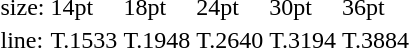<table style="margin-left:40px;">
<tr>
<td>size:</td>
<td>14pt</td>
<td>18pt</td>
<td>24pt</td>
<td>30pt</td>
<td>36pt</td>
</tr>
<tr>
<td>line:</td>
<td>T.1533</td>
<td>T.1948</td>
<td>T.2640</td>
<td>T.3194</td>
<td>T.3884</td>
</tr>
</table>
